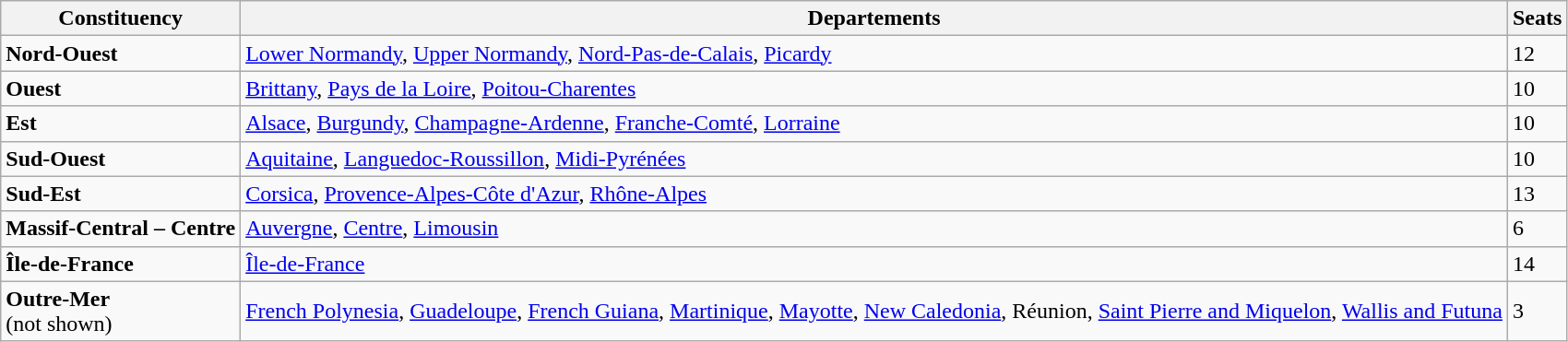<table class=wikitable>
<tr>
<th>Constituency</th>
<th>Departements</th>
<th>Seats</th>
</tr>
<tr>
<td><strong>Nord-Ouest</strong></td>
<td><a href='#'>Lower Normandy</a>, <a href='#'>Upper Normandy</a>, <a href='#'>Nord-Pas-de-Calais</a>, <a href='#'>Picardy</a></td>
<td>12</td>
</tr>
<tr>
<td><strong>Ouest</strong></td>
<td><a href='#'>Brittany</a>, <a href='#'>Pays de la Loire</a>, <a href='#'>Poitou-Charentes</a></td>
<td>10</td>
</tr>
<tr>
<td><strong>Est</strong></td>
<td><a href='#'>Alsace</a>, <a href='#'>Burgundy</a>, <a href='#'>Champagne-Ardenne</a>, <a href='#'>Franche-Comté</a>, <a href='#'>Lorraine</a></td>
<td>10</td>
</tr>
<tr>
<td><strong>Sud-Ouest</strong></td>
<td><a href='#'>Aquitaine</a>, <a href='#'>Languedoc-Roussillon</a>, <a href='#'>Midi-Pyrénées</a></td>
<td>10</td>
</tr>
<tr>
<td><strong>Sud-Est</strong></td>
<td><a href='#'>Corsica</a>, <a href='#'>Provence-Alpes-Côte d'Azur</a>, <a href='#'>Rhône-Alpes</a></td>
<td>13</td>
</tr>
<tr>
<td><strong>Massif-Central – Centre</strong></td>
<td><a href='#'>Auvergne</a>, <a href='#'>Centre</a>, <a href='#'>Limousin</a></td>
<td>6</td>
</tr>
<tr>
<td><strong>Île-de-France</strong></td>
<td><a href='#'>Île-de-France</a></td>
<td>14</td>
</tr>
<tr>
<td><strong>Outre-Mer</strong><br>(not shown)</td>
<td><a href='#'>French Polynesia</a>, <a href='#'>Guadeloupe</a>, <a href='#'>French Guiana</a>, <a href='#'>Martinique</a>, <a href='#'>Mayotte</a>, <a href='#'>New Caledonia</a>, Réunion, <a href='#'>Saint Pierre and Miquelon</a>, <a href='#'>Wallis and Futuna</a></td>
<td>3</td>
</tr>
</table>
